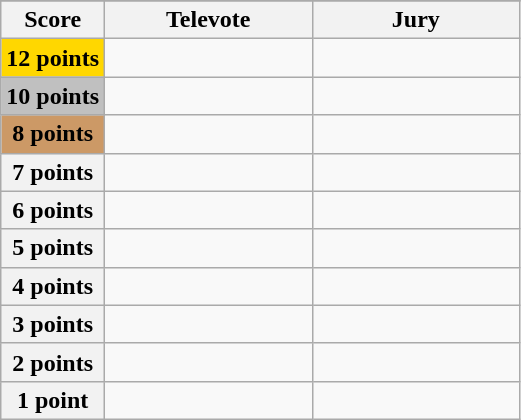<table class="wikitable">
<tr>
</tr>
<tr>
<th scope="col" width="20%">Score</th>
<th scope="col" width="40%">Televote</th>
<th scope="col" width="40%">Jury</th>
</tr>
<tr>
<th scope="row" style="Background:gold">12 points</th>
<td></td>
<td></td>
</tr>
<tr>
<th scope="row" style="background:silver">10 points</th>
<td></td>
<td></td>
</tr>
<tr>
<th scope="row" style="background:#CC9966">8 points</th>
<td></td>
<td></td>
</tr>
<tr>
<th scope="row">7 points</th>
<td></td>
<td></td>
</tr>
<tr>
<th scope="row">6 points</th>
<td></td>
<td></td>
</tr>
<tr>
<th scope="row">5 points</th>
<td></td>
<td></td>
</tr>
<tr>
<th scope="row">4 points</th>
<td></td>
<td></td>
</tr>
<tr>
<th scope="row">3 points</th>
<td></td>
<td></td>
</tr>
<tr>
<th scope="row">2 points</th>
<td></td>
<td></td>
</tr>
<tr>
<th scope="row">1 point</th>
<td></td>
<td></td>
</tr>
</table>
